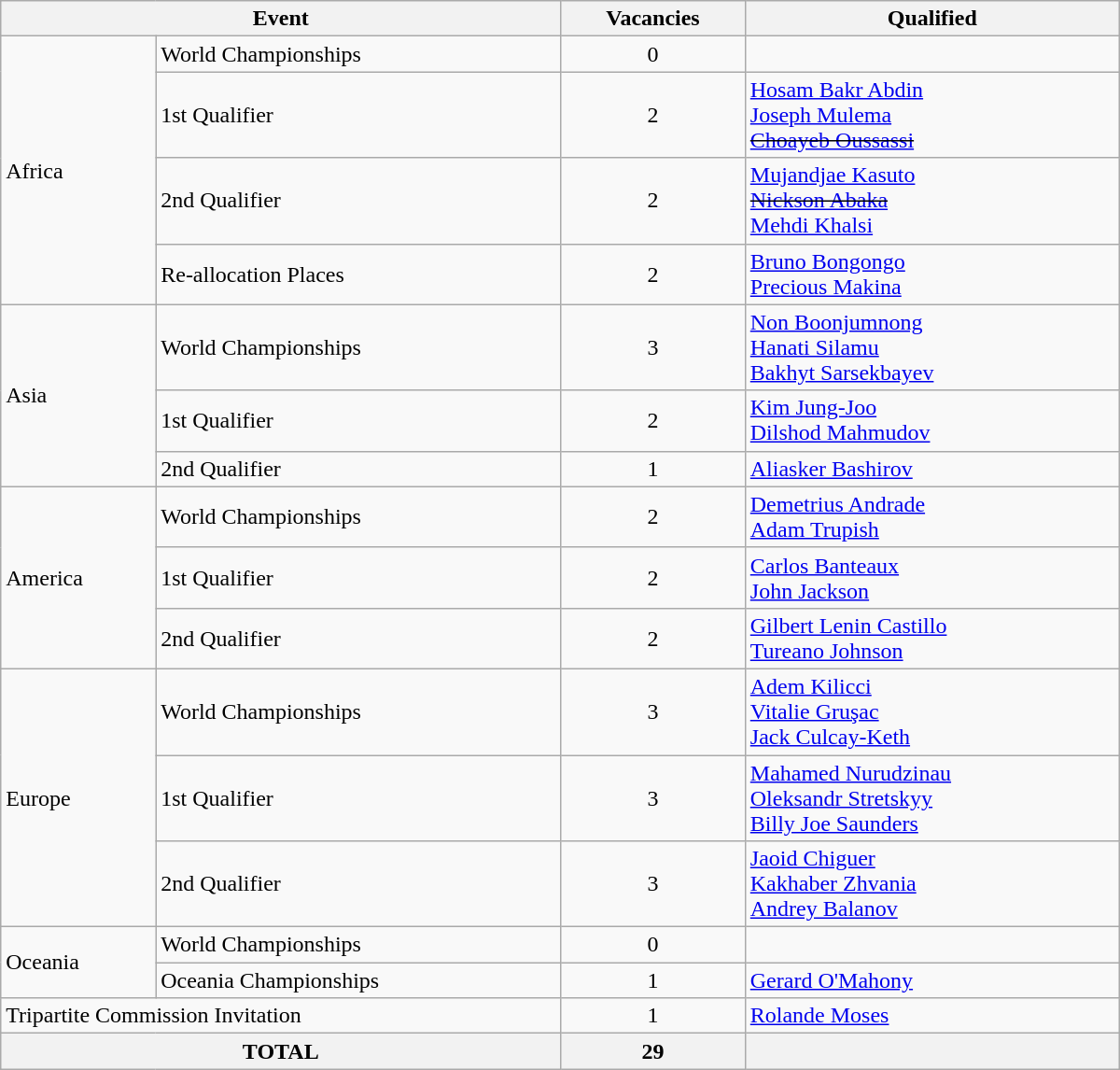<table class = "wikitable" width=800>
<tr>
<th colspan="2">Event</th>
<th>Vacancies</th>
<th>Qualified</th>
</tr>
<tr>
<td rowspan="4">Africa</td>
<td>World Championships</td>
<td align="center">0</td>
<td></td>
</tr>
<tr>
<td>1st Qualifier</td>
<td align="center">2</td>
<td> <a href='#'>Hosam Bakr Abdin</a> <br> <a href='#'>Joseph Mulema</a><br><s> <a href='#'>Choayeb Oussassi</a></s></td>
</tr>
<tr>
<td>2nd Qualifier</td>
<td align="center">2</td>
<td> <a href='#'>Mujandjae Kasuto</a> <br> <s> <a href='#'>Nickson Abaka</a></s> <br>  <a href='#'>Mehdi Khalsi</a></td>
</tr>
<tr>
<td>Re-allocation Places</td>
<td align="center">2</td>
<td> <a href='#'>Bruno Bongongo</a><br>  <a href='#'>Precious Makina</a></td>
</tr>
<tr>
<td rowspan="3">Asia</td>
<td>World Championships</td>
<td align="center">3</td>
<td> <a href='#'>Non Boonjumnong</a><br> <a href='#'>Hanati Silamu</a> <br> <a href='#'>Bakhyt Sarsekbayev</a></td>
</tr>
<tr>
<td>1st Qualifier</td>
<td align="center">2</td>
<td> <a href='#'>Kim Jung-Joo</a><br>  <a href='#'>Dilshod Mahmudov</a></td>
</tr>
<tr>
<td>2nd Qualifier</td>
<td align="center">1</td>
<td> <a href='#'>Aliasker Bashirov</a></td>
</tr>
<tr>
<td rowspan="3">America</td>
<td>World Championships</td>
<td align="center">2</td>
<td> <a href='#'>Demetrius Andrade</a><br> <a href='#'>Adam Trupish</a></td>
</tr>
<tr>
<td>1st Qualifier</td>
<td align="center">2</td>
<td> <a href='#'>Carlos Banteaux</a> <br> <a href='#'>John Jackson</a></td>
</tr>
<tr>
<td>2nd Qualifier</td>
<td align="center">2</td>
<td> <a href='#'>Gilbert Lenin Castillo</a> <br>  <a href='#'>Tureano Johnson</a></td>
</tr>
<tr>
<td rowspan="3">Europe</td>
<td>World Championships</td>
<td align="center">3</td>
<td> <a href='#'>Adem Kilicci</a><br> <a href='#'>Vitalie Gruşac</a> <br> <a href='#'>Jack Culcay-Keth</a></td>
</tr>
<tr>
<td>1st Qualifier</td>
<td align="center">3</td>
<td> <a href='#'>Mahamed Nurudzinau</a> <br>  <a href='#'>Oleksandr Stretskyy</a> <br>  <a href='#'>Billy Joe Saunders</a></td>
</tr>
<tr>
<td>2nd Qualifier</td>
<td align="center">3</td>
<td> <a href='#'>Jaoid Chiguer</a> <br>  <a href='#'>Kakhaber Zhvania</a> <br>  <a href='#'>Andrey Balanov</a></td>
</tr>
<tr>
<td rowspan="2">Oceania</td>
<td>World Championships</td>
<td align="center">0</td>
<td></td>
</tr>
<tr>
<td>Oceania Championships</td>
<td align="center">1</td>
<td> <a href='#'>Gerard O'Mahony</a></td>
</tr>
<tr>
<td colspan="2">Tripartite Commission Invitation</td>
<td align="center">1</td>
<td> <a href='#'>Rolande Moses</a></td>
</tr>
<tr>
<th colspan="2">TOTAL</th>
<th>29</th>
<th></th>
</tr>
</table>
